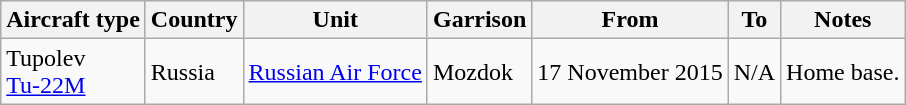<table class="wikitable">
<tr>
<th>Aircraft type</th>
<th>Country</th>
<th>Unit</th>
<th>Garrison</th>
<th>From</th>
<th>To</th>
<th>Notes</th>
</tr>
<tr>
<td>Tupolev<br><a href='#'>Tu-22M</a></td>
<td>Russia</td>
<td><a href='#'>Russian Air Force</a></td>
<td>Mozdok</td>
<td>17 November 2015</td>
<td>N/A</td>
<td>Home base.</td>
</tr>
</table>
